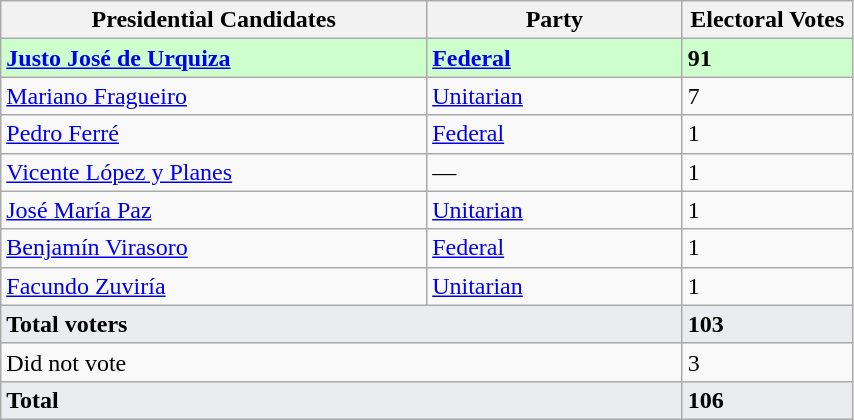<table class="wikitable" width="45%">
<tr>
<th width="50%">Presidential Candidates</th>
<th width="30%">Party</th>
<th width="20%">Electoral Votes</th>
</tr>
<tr style="background:#cfc;">
<td><strong><a href='#'>Justo José de Urquiza</a></strong></td>
<td><strong><a href='#'>Federal</a></strong></td>
<td><strong>91</strong></td>
</tr>
<tr>
<td><a href='#'>Mariano Fragueiro</a></td>
<td><a href='#'>Unitarian</a></td>
<td>7</td>
</tr>
<tr>
<td><a href='#'>Pedro Ferré</a></td>
<td><a href='#'>Federal</a></td>
<td>1</td>
</tr>
<tr>
<td><a href='#'>Vicente López y Planes</a></td>
<td>—</td>
<td>1</td>
</tr>
<tr>
<td><a href='#'>José María Paz</a></td>
<td><a href='#'>Unitarian</a></td>
<td>1</td>
</tr>
<tr>
<td><a href='#'>Benjamín Virasoro</a></td>
<td><a href='#'>Federal</a></td>
<td>1</td>
</tr>
<tr>
<td><a href='#'>Facundo Zuviría</a></td>
<td><a href='#'>Unitarian</a></td>
<td>1</td>
</tr>
<tr style="background:#EAECF0;">
<td colspan=2><strong>Total voters</strong></td>
<td><strong>103</strong></td>
</tr>
<tr>
<td colspan=2>Did not vote</td>
<td>3</td>
</tr>
<tr style="background:#EAECF0;">
<td colspan=2><strong>Total</strong></td>
<td><strong>106</strong></td>
</tr>
</table>
